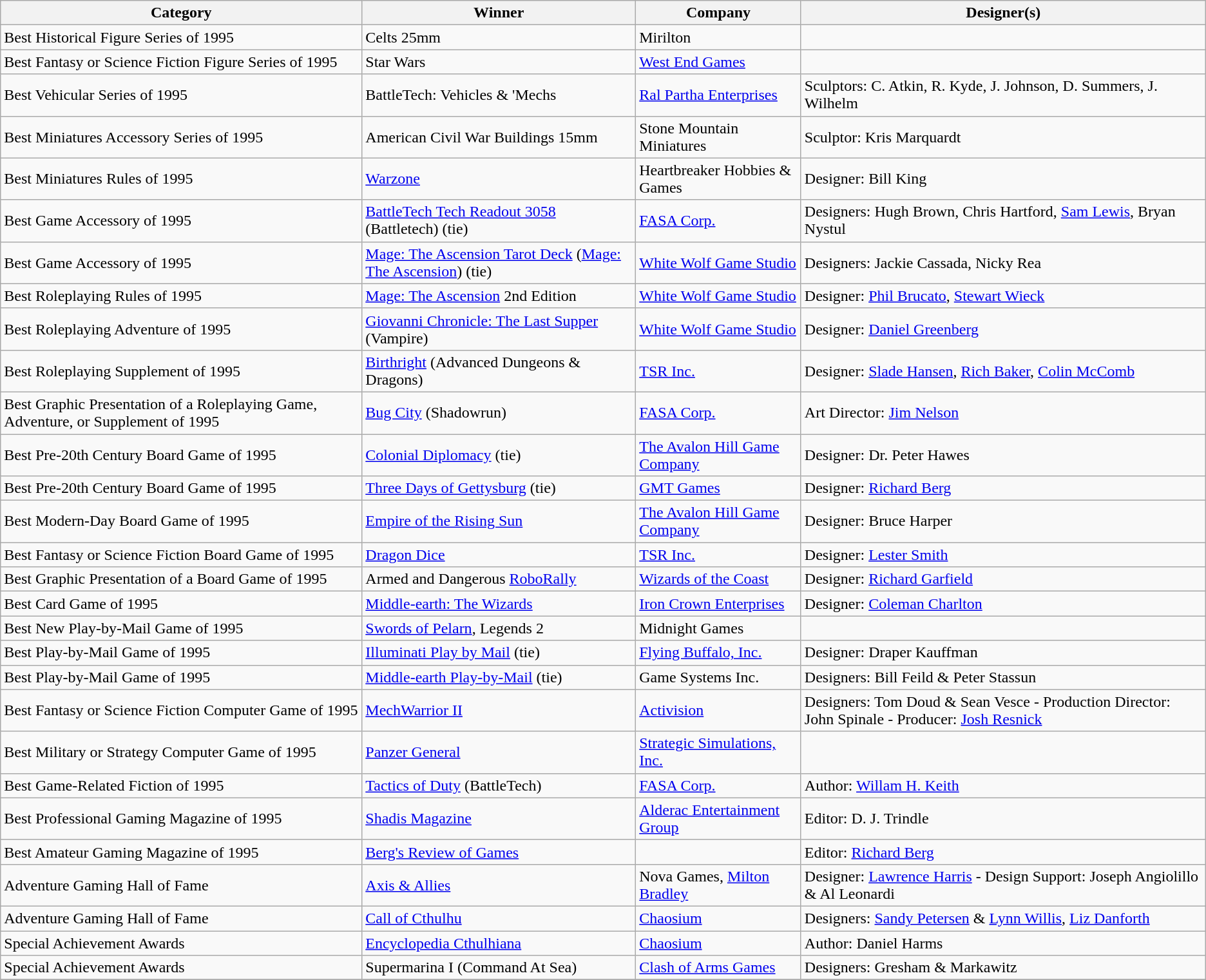<table class="wikitable">
<tr>
<th>Category</th>
<th>Winner</th>
<th>Company</th>
<th>Designer(s)</th>
</tr>
<tr>
<td>Best Historical Figure Series of 1995</td>
<td>Celts 25mm</td>
<td>Mirilton</td>
<td></td>
</tr>
<tr>
<td>Best Fantasy or Science Fiction Figure Series of 1995</td>
<td>Star Wars</td>
<td><a href='#'>West End Games</a></td>
<td></td>
</tr>
<tr>
<td>Best Vehicular Series of 1995</td>
<td>BattleTech: Vehicles & 'Mechs</td>
<td><a href='#'>Ral Partha Enterprises</a></td>
<td>Sculptors: C. Atkin, R. Kyde, J. Johnson, D. Summers, J. Wilhelm</td>
</tr>
<tr>
<td>Best Miniatures Accessory Series of 1995</td>
<td>American Civil War Buildings 15mm</td>
<td>Stone Mountain Miniatures</td>
<td>Sculptor: Kris Marquardt</td>
</tr>
<tr>
<td>Best Miniatures Rules of 1995</td>
<td><a href='#'>Warzone</a></td>
<td>Heartbreaker Hobbies & Games</td>
<td>Designer: Bill King</td>
</tr>
<tr>
<td>Best Game Accessory of 1995</td>
<td><a href='#'>BattleTech Tech Readout 3058</a> (Battletech) (tie)</td>
<td><a href='#'>FASA Corp.</a></td>
<td>Designers: Hugh Brown, Chris Hartford, <a href='#'>Sam Lewis</a>, Bryan Nystul</td>
</tr>
<tr>
<td>Best Game Accessory of 1995</td>
<td><a href='#'>Mage: The Ascension Tarot Deck</a> (<a href='#'>Mage: The Ascension</a>) (tie)</td>
<td><a href='#'>White Wolf Game Studio</a></td>
<td>Designers: Jackie Cassada, Nicky Rea</td>
</tr>
<tr>
<td>Best Roleplaying Rules of 1995</td>
<td><a href='#'>Mage: The Ascension</a> 2nd Edition</td>
<td><a href='#'>White Wolf Game Studio</a></td>
<td>Designer: <a href='#'>Phil Brucato</a>, <a href='#'>Stewart Wieck</a></td>
</tr>
<tr>
<td>Best Roleplaying Adventure of 1995</td>
<td><a href='#'>Giovanni Chronicle: The Last Supper</a> (Vampire)</td>
<td><a href='#'>White Wolf Game Studio</a></td>
<td>Designer: <a href='#'>Daniel Greenberg</a></td>
</tr>
<tr>
<td>Best Roleplaying Supplement of 1995</td>
<td><a href='#'>Birthright</a> (Advanced Dungeons & Dragons)</td>
<td><a href='#'>TSR Inc.</a></td>
<td>Designer: <a href='#'>Slade Hansen</a>, <a href='#'>Rich Baker</a>, <a href='#'>Colin McComb</a></td>
</tr>
<tr>
<td>Best Graphic Presentation of a Roleplaying Game, Adventure, or Supplement of 1995</td>
<td><a href='#'>Bug City</a> (Shadowrun)</td>
<td><a href='#'>FASA Corp.</a></td>
<td>Art Director: <a href='#'>Jim Nelson</a></td>
</tr>
<tr>
<td>Best Pre-20th Century Board Game of 1995</td>
<td><a href='#'>Colonial Diplomacy</a> (tie)</td>
<td><a href='#'>The Avalon Hill Game Company</a></td>
<td>Designer: Dr. Peter Hawes</td>
</tr>
<tr>
<td>Best Pre-20th Century Board Game of 1995</td>
<td><a href='#'>Three Days of Gettysburg</a> (tie)</td>
<td><a href='#'>GMT Games</a></td>
<td>Designer: <a href='#'>Richard Berg</a></td>
</tr>
<tr>
<td>Best Modern-Day Board Game of 1995</td>
<td><a href='#'>Empire of the Rising Sun</a></td>
<td><a href='#'>The Avalon Hill Game Company</a></td>
<td>Designer: Bruce Harper</td>
</tr>
<tr>
<td>Best Fantasy or Science Fiction Board Game of 1995</td>
<td><a href='#'>Dragon Dice</a></td>
<td><a href='#'>TSR Inc.</a></td>
<td>Designer: <a href='#'>Lester Smith</a></td>
</tr>
<tr>
<td>Best Graphic Presentation of a Board Game of 1995</td>
<td>Armed and Dangerous <a href='#'>RoboRally</a></td>
<td><a href='#'>Wizards of the Coast</a></td>
<td>Designer: <a href='#'>Richard Garfield</a></td>
</tr>
<tr>
<td>Best Card Game of 1995</td>
<td><a href='#'>Middle-earth: The Wizards</a></td>
<td><a href='#'>Iron Crown Enterprises</a></td>
<td>Designer: <a href='#'>Coleman Charlton</a></td>
</tr>
<tr>
<td>Best New Play-by-Mail Game of 1995</td>
<td><a href='#'>Swords of Pelarn</a>, Legends 2</td>
<td>Midnight Games</td>
<td></td>
</tr>
<tr>
<td>Best Play-by-Mail Game of 1995</td>
<td><a href='#'>Illuminati Play by Mail</a> (tie)</td>
<td><a href='#'>Flying Buffalo, Inc.</a></td>
<td>Designer: Draper Kauffman</td>
</tr>
<tr>
<td>Best Play-by-Mail Game of 1995</td>
<td><a href='#'>Middle-earth Play-by-Mail</a> (tie)</td>
<td>Game Systems Inc.</td>
<td>Designers: Bill Feild & Peter Stassun</td>
</tr>
<tr>
<td>Best Fantasy or Science Fiction Computer Game of 1995</td>
<td><a href='#'>MechWarrior II</a></td>
<td><a href='#'>Activision</a></td>
<td>Designers: Tom Doud & Sean Vesce - Production Director: John Spinale - Producer: <a href='#'>Josh Resnick</a></td>
</tr>
<tr>
<td>Best Military or Strategy Computer Game of 1995</td>
<td><a href='#'>Panzer General</a></td>
<td><a href='#'>Strategic Simulations, Inc.</a></td>
<td></td>
</tr>
<tr>
<td>Best Game-Related Fiction of 1995</td>
<td><a href='#'>Tactics of Duty</a> (BattleTech)</td>
<td><a href='#'>FASA Corp.</a></td>
<td>Author: <a href='#'>Willam H. Keith</a></td>
</tr>
<tr>
<td>Best Professional Gaming Magazine of 1995</td>
<td><a href='#'>Shadis Magazine</a></td>
<td><a href='#'>Alderac Entertainment Group</a></td>
<td>Editor: D. J. Trindle</td>
</tr>
<tr>
<td>Best Amateur Gaming Magazine of 1995</td>
<td><a href='#'>Berg's Review of Games</a></td>
<td></td>
<td>Editor: <a href='#'>Richard Berg</a></td>
</tr>
<tr>
<td>Adventure Gaming Hall of Fame</td>
<td><a href='#'>Axis & Allies</a></td>
<td>Nova Games, <a href='#'>Milton Bradley</a></td>
<td>Designer: <a href='#'>Lawrence Harris</a> - Design Support: Joseph Angiolillo & Al Leonardi</td>
</tr>
<tr>
<td>Adventure Gaming Hall of Fame</td>
<td><a href='#'>Call of Cthulhu</a></td>
<td><a href='#'>Chaosium</a></td>
<td>Designers: <a href='#'>Sandy Petersen</a> & <a href='#'>Lynn Willis</a>, <a href='#'>Liz Danforth</a></td>
</tr>
<tr>
<td>Special Achievement Awards</td>
<td><a href='#'>Encyclopedia Cthulhiana</a></td>
<td><a href='#'>Chaosium</a></td>
<td>Author: Daniel Harms</td>
</tr>
<tr>
<td>Special Achievement Awards</td>
<td>Supermarina I (Command At Sea)</td>
<td><a href='#'>Clash of Arms Games</a></td>
<td>Designers: Gresham & Markawitz</td>
</tr>
<tr>
</tr>
</table>
